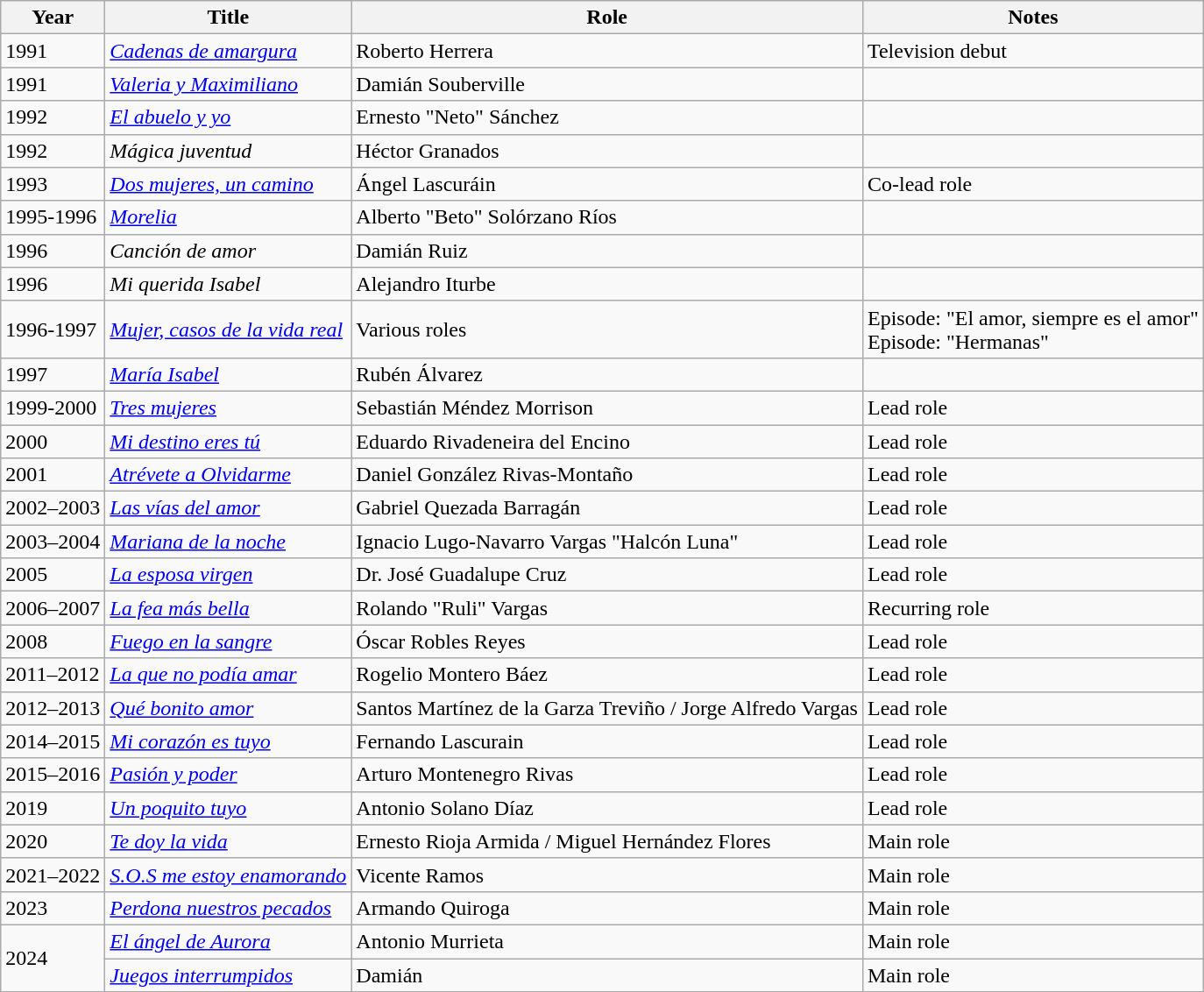<table class="wikitable sortable">
<tr>
<th>Year</th>
<th>Title</th>
<th>Role</th>
<th>Notes</th>
</tr>
<tr>
<td>1991</td>
<td><em><a href='#'>Cadenas de amargura</a></em></td>
<td>Roberto Herrera</td>
<td>Television debut  </td>
</tr>
<tr>
<td>1991</td>
<td><em><a href='#'>Valeria y Maximiliano</a></em></td>
<td>Damián Souberville</td>
<td></td>
</tr>
<tr>
<td>1992</td>
<td><em><a href='#'>El abuelo y yo</a></em></td>
<td>Ernesto  "Neto" Sánchez</td>
<td></td>
</tr>
<tr>
<td>1992</td>
<td><em>Mágica juventud</em></td>
<td>Héctor Granados</td>
<td></td>
</tr>
<tr>
<td>1993</td>
<td><em><a href='#'>Dos mujeres, un camino</a></em></td>
<td>Ángel Lascuráin</td>
<td>Co-lead role</td>
</tr>
<tr>
<td>1995-1996</td>
<td><em><a href='#'>Morelia</a></em></td>
<td>Alberto "Beto" Solórzano Ríos</td>
<td></td>
</tr>
<tr>
<td>1996</td>
<td><em>Canción de amor</em></td>
<td>Damián Ruiz</td>
<td></td>
</tr>
<tr>
<td>1996</td>
<td><em>Mi querida Isabel</em></td>
<td>Alejandro Iturbe</td>
<td></td>
</tr>
<tr>
<td>1996-1997</td>
<td><em><a href='#'>Mujer, casos de la vida real</a></em></td>
<td>Various roles</td>
<td>Episode: "El amor, siempre es el amor"<br>Episode: "Hermanas"</td>
</tr>
<tr>
<td>1997</td>
<td><em><a href='#'>María Isabel</a></em></td>
<td>Rubén Álvarez</td>
<td></td>
</tr>
<tr>
<td>1999-2000</td>
<td><em><a href='#'>Tres mujeres</a></em></td>
<td>Sebastián Méndez Morrison</td>
<td>Lead role</td>
</tr>
<tr>
<td>2000</td>
<td><em><a href='#'>Mi destino eres tú</a></em></td>
<td>Eduardo Rivadeneira del Encino</td>
<td>Lead role</td>
</tr>
<tr>
<td>2001</td>
<td><em><a href='#'>Atrévete a Olvidarme</a></em></td>
<td>Daniel González Rivas-Montaño</td>
<td>Lead role</td>
</tr>
<tr>
<td>2002–2003</td>
<td><em><a href='#'>Las vías del amor</a></em></td>
<td>Gabriel Quezada Barragán</td>
<td>Lead role</td>
</tr>
<tr>
<td>2003–2004</td>
<td><em><a href='#'>Mariana de la noche</a></em></td>
<td>Ignacio Lugo-Navarro Vargas "Halcón Luna"</td>
<td>Lead role</td>
</tr>
<tr>
<td>2005</td>
<td><em><a href='#'>La esposa virgen</a></em></td>
<td>Dr. José Guadalupe Cruz</td>
<td>Lead role</td>
</tr>
<tr>
<td>2006–2007</td>
<td><em><a href='#'>La fea más bella</a></em></td>
<td>Rolando "Ruli" Vargas</td>
<td>Recurring role</td>
</tr>
<tr>
<td>2008</td>
<td><em><a href='#'>Fuego en la sangre</a></em></td>
<td>Óscar Robles Reyes</td>
<td>Lead role</td>
</tr>
<tr>
<td>2011–2012</td>
<td><em><a href='#'>La que no podía amar</a></em></td>
<td>Rogelio Montero Báez</td>
<td>Lead role</td>
</tr>
<tr>
<td>2012–2013</td>
<td><em><a href='#'>Qué bonito amor</a></em></td>
<td>Santos Martínez de la Garza Treviño / Jorge Alfredo Vargas</td>
<td>Lead role</td>
</tr>
<tr>
<td>2014–2015</td>
<td><em><a href='#'>Mi corazón es tuyo</a></em></td>
<td>Fernando Lascurain</td>
<td>Lead role</td>
</tr>
<tr>
<td>2015–2016</td>
<td><em><a href='#'>Pasión y poder</a></em></td>
<td>Arturo Montenegro Rivas</td>
<td>Lead role</td>
</tr>
<tr>
<td>2019</td>
<td><em><a href='#'>Un poquito tuyo</a></em></td>
<td>Antonio Solano Díaz</td>
<td>Lead role</td>
</tr>
<tr>
<td>2020</td>
<td><em><a href='#'>Te doy la vida</a></em></td>
<td>Ernesto Rioja Armida / Miguel Hernández Flores</td>
<td>Main role</td>
</tr>
<tr>
<td>2021–2022</td>
<td><em><a href='#'>S.O.S me estoy enamorando</a></em></td>
<td>Vicente Ramos</td>
<td>Main role</td>
</tr>
<tr>
<td>2023</td>
<td><em><a href='#'>Perdona nuestros pecados</a></em></td>
<td>Armando Quiroga</td>
<td>Main role</td>
</tr>
<tr>
<td rowspan=2>2024</td>
<td><em><a href='#'>El ángel de Aurora</a></em></td>
<td>Antonio Murrieta</td>
<td>Main role</td>
</tr>
<tr>
<td><em><a href='#'>Juegos interrumpidos</a></em></td>
<td>Damián</td>
<td>Main role</td>
</tr>
</table>
